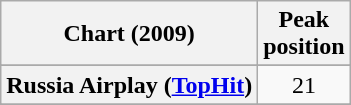<table class="wikitable sortable plainrowheaders" style="text-align:center;">
<tr>
<th>Chart (2009)</th>
<th>Peak<br>position</th>
</tr>
<tr>
</tr>
<tr>
<th scope="row">Russia Airplay (<a href='#'>TopHit</a>)</th>
<td>21</td>
</tr>
<tr>
</tr>
<tr>
</tr>
<tr>
</tr>
</table>
